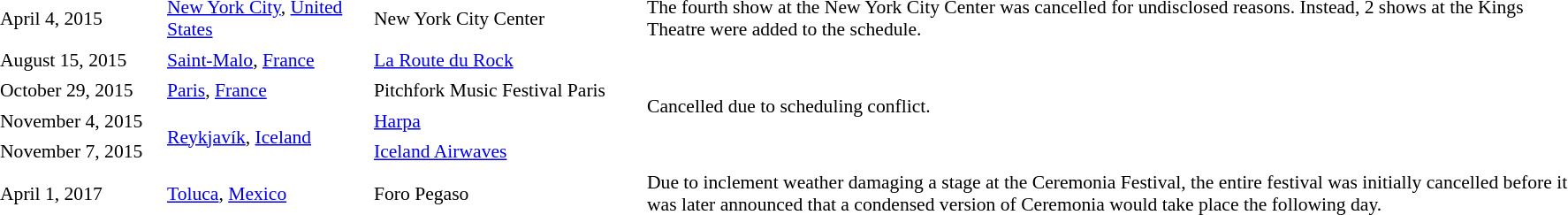<table cellpadding="2" style="border:0 solid darkgrey; font-size:90%">
<tr>
<th style="width:120px;"></th>
<th style="width:150px;"></th>
<th style="width:200px;"></th>
<th style="width:700px;"></th>
</tr>
<tr>
<td>April 4, 2015</td>
<td><a href='#'>New York City</a>, <a href='#'>United States</a></td>
<td>New York City Center</td>
<td>The fourth show at the New York City Center was cancelled for undisclosed reasons. Instead, 2 shows at the Kings Theatre were added to the schedule.</td>
</tr>
<tr>
<td>August 15, 2015</td>
<td><a href='#'>Saint-Malo</a>, <a href='#'>France</a></td>
<td><a href='#'>La Route du Rock</a></td>
<td rowspan=4>Cancelled due to scheduling conflict.</td>
</tr>
<tr>
<td>October 29, 2015</td>
<td><a href='#'>Paris</a>, <a href='#'>France</a></td>
<td>Pitchfork Music Festival Paris</td>
</tr>
<tr>
<td>November 4, 2015</td>
<td rowspan=2><a href='#'>Reykjavík</a>, <a href='#'>Iceland</a></td>
<td><a href='#'>Harpa</a></td>
</tr>
<tr>
<td>November 7, 2015</td>
<td><a href='#'>Iceland Airwaves</a></td>
</tr>
<tr>
<td>April 1, 2017</td>
<td><a href='#'>Toluca</a>, <a href='#'>Mexico</a></td>
<td>Foro Pegaso</td>
<td>Due to inclement weather damaging a stage at the Ceremonia Festival, the entire festival was initially cancelled before it was later announced that a condensed version of Ceremonia would take place the following day.</td>
</tr>
</table>
